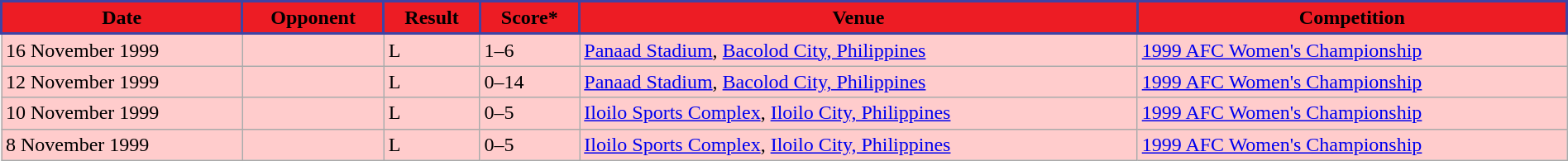<table width=100% class="wikitable">
<tr>
<th style="background:#ED1C24;border: 2px solid #3F43A4;"><span>Date</span></th>
<th style="background:#ED1C24;border: 2px solid #3F43A4;"><span>Opponent</span></th>
<th style="background:#ED1C24;border: 2px solid #3F43A4;"><span>Result</span></th>
<th style="background:#ED1C24;border: 2px solid #3F43A4;"><span>Score*</span></th>
<th style="background:#ED1C24;border: 2px solid #3F43A4;"><span>Venue</span></th>
<th style="background:#ED1C24;border: 2px solid #3F43A4;"><span>Competition</span></th>
</tr>
<tr bgcolor=#FFCCCC>
<td>16 November 1999</td>
<td></td>
<td>L</td>
<td>1–6</td>
<td> <a href='#'>Panaad Stadium</a>, <a href='#'>Bacolod City, Philippines</a></td>
<td><a href='#'>1999 AFC Women's Championship</a></td>
</tr>
<tr bgcolor=#FFCCCC>
<td>12 November 1999</td>
<td></td>
<td>L</td>
<td>0–14</td>
<td> <a href='#'>Panaad Stadium</a>, <a href='#'>Bacolod City, Philippines</a></td>
<td><a href='#'>1999 AFC Women's Championship</a></td>
</tr>
<tr bgcolor=#FFCCCC>
<td>10 November 1999</td>
<td></td>
<td>L</td>
<td>0–5</td>
<td> <a href='#'>Iloilo Sports Complex</a>, <a href='#'>Iloilo City, Philippines</a></td>
<td><a href='#'>1999 AFC Women's Championship</a></td>
</tr>
<tr bgcolor=#FFCCCC>
<td>8 November 1999</td>
<td></td>
<td>L</td>
<td>0–5</td>
<td> <a href='#'>Iloilo Sports Complex</a>, <a href='#'>Iloilo City, Philippines</a></td>
<td><a href='#'>1999 AFC Women's Championship</a></td>
</tr>
</table>
